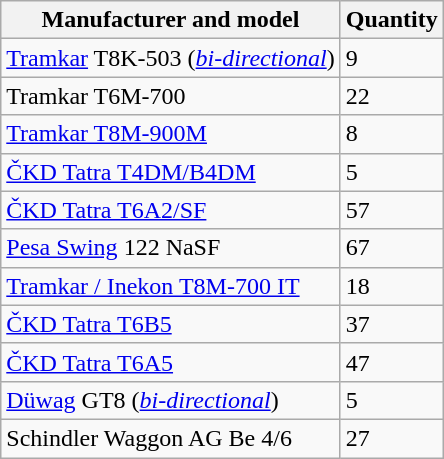<table class="wikitable">
<tr>
<th>Manufacturer and model</th>
<th>Quantity</th>
</tr>
<tr>
<td><a href='#'>Tramkar</a> T8K-503 (<em><a href='#'>bi-directional</a></em>)</td>
<td>9</td>
</tr>
<tr>
<td>Tramkar T6M-700</td>
<td>22</td>
</tr>
<tr>
<td><a href='#'>Tramkar T8M-900M</a></td>
<td>8</td>
</tr>
<tr>
<td><a href='#'>ČKD Tatra T4DM/B4DM</a></td>
<td>5</td>
</tr>
<tr>
<td><a href='#'>ČKD Tatra T6A2/SF</a></td>
<td>57</td>
</tr>
<tr>
<td><a href='#'>Pesa Swing</a> 122 NaSF</td>
<td>67</td>
</tr>
<tr>
<td><a href='#'>Tramkar / Inekon T8M-700 IT</a></td>
<td>18</td>
</tr>
<tr>
<td><a href='#'>ČKD Tatra T6B5</a></td>
<td>37</td>
</tr>
<tr>
<td><a href='#'>ČKD Tatra T6А5</a></td>
<td>47</td>
</tr>
<tr>
<td><a href='#'>Düwag</a> GT8 (<em><a href='#'>bi-directional</a></em>)</td>
<td>5</td>
</tr>
<tr>
<td>Schindler Waggon AG Be 4/6</td>
<td>27</td>
</tr>
</table>
